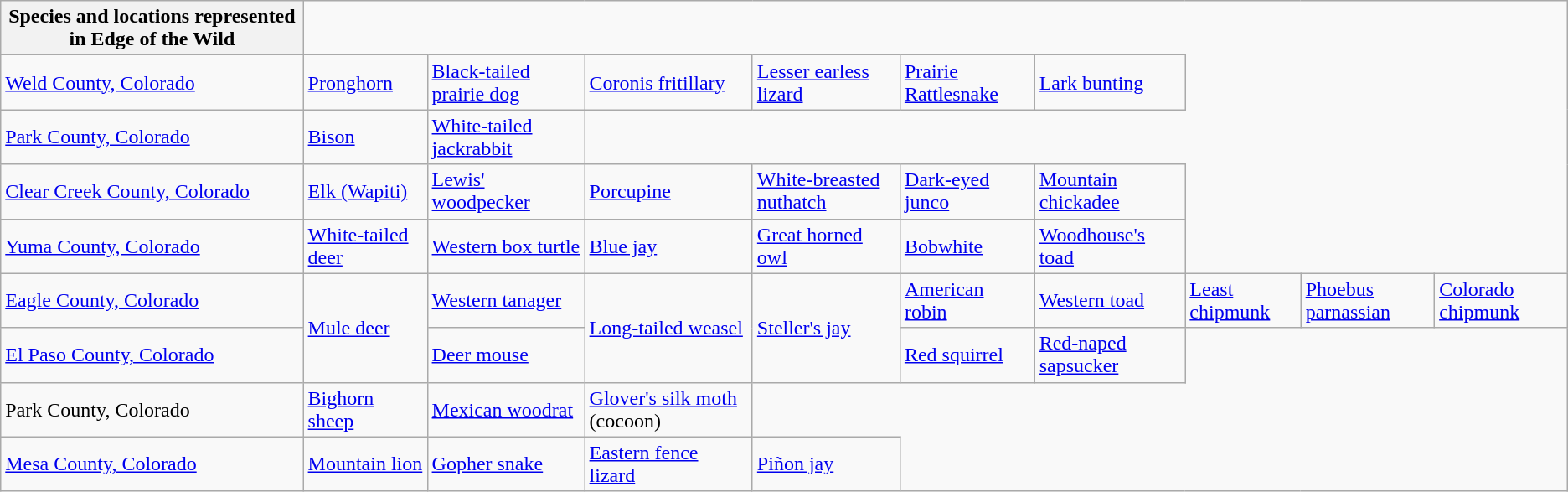<table class="wikitable collapsible collapsed">
<tr>
<th>Species and locations represented in Edge of the Wild</th>
</tr>
<tr>
<td><a href='#'>Weld County, Colorado</a></td>
<td><a href='#'>Pronghorn</a></td>
<td><a href='#'>Black-tailed prairie dog</a></td>
<td><a href='#'>Coronis fritillary</a></td>
<td><a href='#'>Lesser earless lizard</a></td>
<td><a href='#'>Prairie Rattlesnake</a></td>
<td><a href='#'>Lark bunting</a></td>
</tr>
<tr>
<td><a href='#'>Park County, Colorado</a></td>
<td><a href='#'>Bison</a></td>
<td><a href='#'>White-tailed jackrabbit</a></td>
</tr>
<tr>
<td><a href='#'>Clear Creek County, Colorado</a></td>
<td><a href='#'>Elk (Wapiti)</a></td>
<td><a href='#'>Lewis' woodpecker</a></td>
<td><a href='#'>Porcupine</a></td>
<td><a href='#'>White-breasted nuthatch</a></td>
<td><a href='#'>Dark-eyed junco</a></td>
<td><a href='#'>Mountain chickadee</a></td>
</tr>
<tr>
<td><a href='#'>Yuma County, Colorado</a></td>
<td><a href='#'>White-tailed deer</a></td>
<td><a href='#'>Western box turtle</a></td>
<td><a href='#'>Blue jay</a></td>
<td><a href='#'>Great horned owl</a></td>
<td><a href='#'>Bobwhite</a></td>
<td><a href='#'>Woodhouse's toad</a></td>
</tr>
<tr>
<td><a href='#'>Eagle County, Colorado</a></td>
<td rowspan="2"><a href='#'>Mule deer</a></td>
<td><a href='#'>Western tanager</a></td>
<td rowspan="2"><a href='#'>Long-tailed weasel</a></td>
<td rowspan="2"><a href='#'>Steller's jay</a></td>
<td><a href='#'>American robin</a></td>
<td><a href='#'>Western toad</a></td>
<td><a href='#'>Least chipmunk</a></td>
<td><a href='#'>Phoebus parnassian</a></td>
<td><a href='#'>Colorado chipmunk</a></td>
</tr>
<tr>
<td><a href='#'>El Paso County, Colorado</a></td>
<td><a href='#'>Deer mouse</a></td>
<td><a href='#'>Red squirrel</a></td>
<td><a href='#'>Red-naped sapsucker</a></td>
</tr>
<tr>
<td>Park County, Colorado</td>
<td><a href='#'>Bighorn sheep</a></td>
<td><a href='#'>Mexican woodrat</a></td>
<td><a href='#'>Glover's silk moth</a> (cocoon)</td>
</tr>
<tr>
<td><a href='#'>Mesa County, Colorado</a></td>
<td><a href='#'>Mountain lion</a></td>
<td><a href='#'>Gopher snake</a></td>
<td><a href='#'>Eastern fence lizard</a></td>
<td><a href='#'>Piñon jay</a></td>
</tr>
</table>
